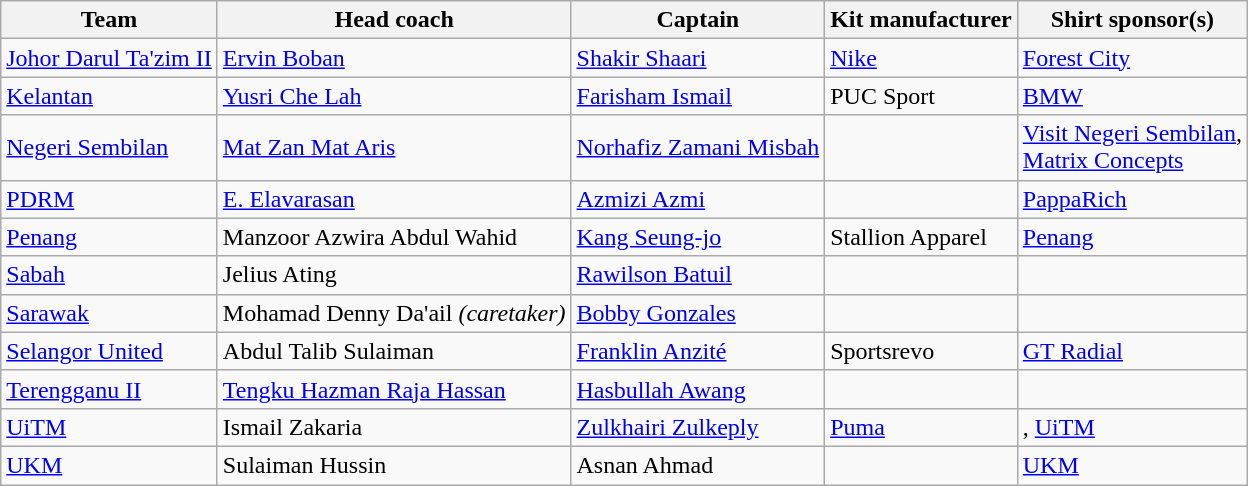<table class="wikitable sortable" style="text-align: left;">
<tr>
<th>Team</th>
<th>Head coach</th>
<th>Captain</th>
<th>Kit manufacturer</th>
<th>Shirt sponsor(s)</th>
</tr>
<tr>
<td><a href='#'>Johor Darul Ta'zim II</a></td>
<td> <a href='#'>Ervin Boban</a></td>
<td> <a href='#'>Shakir Shaari</a></td>
<td><a href='#'>Nike</a></td>
<td><a href='#'>Forest City</a></td>
</tr>
<tr>
<td><a href='#'>Kelantan</a></td>
<td> <a href='#'>Yusri Che Lah</a></td>
<td> <a href='#'>Farisham Ismail</a></td>
<td>PUC Sport</td>
<td><a href='#'>BMW</a></td>
</tr>
<tr>
<td><a href='#'>Negeri Sembilan</a></td>
<td> <a href='#'>Mat Zan Mat Aris</a></td>
<td> <a href='#'>Norhafiz Zamani Misbah</a></td>
<td></td>
<td><a href='#'>Visit Negeri Sembilan</a>,<br><a href='#'>Matrix Concepts</a></td>
</tr>
<tr>
<td><a href='#'>PDRM</a></td>
<td> <a href='#'>E. Elavarasan</a></td>
<td> <a href='#'>Azmizi Azmi</a></td>
<td></td>
<td><a href='#'>PappaRich</a></td>
</tr>
<tr>
<td><a href='#'>Penang</a></td>
<td> Manzoor Azwira Abdul Wahid</td>
<td> <a href='#'>Kang Seung-jo</a></td>
<td>Stallion Apparel</td>
<td><a href='#'>Penang</a></td>
</tr>
<tr>
<td><a href='#'>Sabah</a></td>
<td> Jelius Ating</td>
<td> <a href='#'>Rawilson Batuil</a></td>
<td></td>
<td></td>
</tr>
<tr>
<td><a href='#'>Sarawak</a></td>
<td> Mohamad Denny Da'ail  <em>(caretaker)</em></td>
<td> <a href='#'>Bobby Gonzales</a></td>
<td></td>
<td></td>
</tr>
<tr>
<td><a href='#'>Selangor United</a></td>
<td> Abdul Talib Sulaiman</td>
<td> <a href='#'>Franklin Anzité</a></td>
<td>Sportsrevo</td>
<td><a href='#'>GT Radial</a></td>
</tr>
<tr>
<td><a href='#'>Terengganu II</a></td>
<td> <a href='#'>Tengku Hazman Raja Hassan</a></td>
<td> <a href='#'>Hasbullah Awang</a></td>
<td></td>
<td></td>
</tr>
<tr>
<td><a href='#'>UiTM</a></td>
<td> Ismail Zakaria</td>
<td> <a href='#'>Zulkhairi Zulkeply</a></td>
<td><a href='#'>Puma</a></td>
<td> , <a href='#'>UiTM</a></td>
</tr>
<tr>
<td><a href='#'>UKM</a></td>
<td> Sulaiman Hussin</td>
<td> Asnan Ahmad</td>
<td></td>
<td><a href='#'>UKM</a></td>
</tr>
</table>
